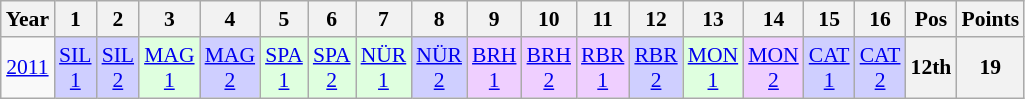<table class="wikitable" style="text-align:center; font-size:90%">
<tr>
<th>Year</th>
<th>1</th>
<th>2</th>
<th>3</th>
<th>4</th>
<th>5</th>
<th>6</th>
<th>7</th>
<th>8</th>
<th>9</th>
<th>10</th>
<th>11</th>
<th>12</th>
<th>13</th>
<th>14</th>
<th>15</th>
<th>16</th>
<th>Pos</th>
<th>Points</th>
</tr>
<tr>
<td><a href='#'>2011</a></td>
<td style="background:#CFCFFF;"><a href='#'>SIL<br>1</a><br></td>
<td style="background:#CFCFFF;"><a href='#'>SIL<br>2</a><br></td>
<td style="background:#DFFFDF;"><a href='#'>MAG<br>1</a><br></td>
<td style="background:#CFCFFF;"><a href='#'>MAG<br>2</a><br></td>
<td style="background:#DFFFDF;"><a href='#'>SPA<br>1</a><br></td>
<td style="background:#DFFFDF;"><a href='#'>SPA<br>2</a><br></td>
<td style="background:#DFFFDF;"><a href='#'>NÜR<br>1</a><br></td>
<td style="background:#CFCFFF;"><a href='#'>NÜR<br>2</a><br></td>
<td style="background:#EFCFFF;"><a href='#'>BRH<br>1</a><br></td>
<td style="background:#EFCFFF;"><a href='#'>BRH<br>2</a><br></td>
<td style="background:#EFCFFF;"><a href='#'>RBR<br>1</a><br></td>
<td style="background:#CFCFFF;"><a href='#'>RBR<br>2</a><br></td>
<td style="background:#DFFFDF;"><a href='#'>MON<br>1</a><br></td>
<td style="background:#EFCFFF;"><a href='#'>MON<br>2</a><br></td>
<td style="background:#CFCFFF;"><a href='#'>CAT<br>1</a><br></td>
<td style="background:#CFCFFF;"><a href='#'>CAT<br>2</a><br></td>
<th>12th</th>
<th>19</th>
</tr>
</table>
